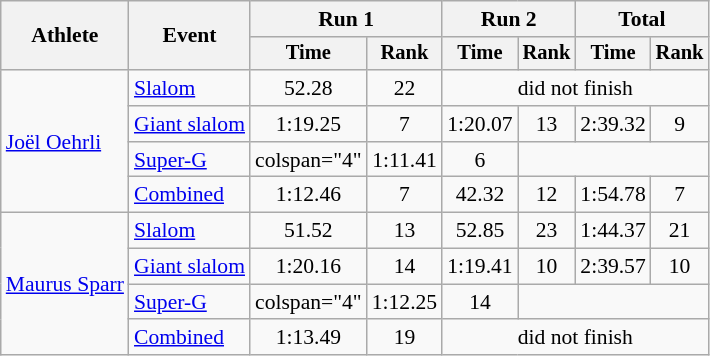<table class="wikitable" style="font-size:90%">
<tr>
<th rowspan=2>Athlete</th>
<th rowspan=2>Event</th>
<th colspan=2>Run 1</th>
<th colspan=2>Run 2</th>
<th colspan=2>Total</th>
</tr>
<tr style="font-size:95%">
<th>Time</th>
<th>Rank</th>
<th>Time</th>
<th>Rank</th>
<th>Time</th>
<th>Rank</th>
</tr>
<tr align=center>
<td align="left" rowspan="4"><a href='#'>Joël Oehrli</a></td>
<td align="left"><a href='#'>Slalom</a></td>
<td>52.28</td>
<td>22</td>
<td colspan=4>did not finish</td>
</tr>
<tr align=center>
<td align="left"><a href='#'>Giant slalom</a></td>
<td>1:19.25</td>
<td>7</td>
<td>1:20.07</td>
<td>13</td>
<td>2:39.32</td>
<td>9</td>
</tr>
<tr align=center>
<td align="left"><a href='#'>Super-G</a></td>
<td>colspan="4" </td>
<td>1:11.41</td>
<td>6</td>
</tr>
<tr align=center>
<td align="left"><a href='#'>Combined</a></td>
<td>1:12.46</td>
<td>7</td>
<td>42.32</td>
<td>12</td>
<td>1:54.78</td>
<td>7</td>
</tr>
<tr align=center>
<td align="left" rowspan="4"><a href='#'>Maurus Sparr</a></td>
<td align="left"><a href='#'>Slalom</a></td>
<td>51.52</td>
<td>13</td>
<td>52.85</td>
<td>23</td>
<td>1:44.37</td>
<td>21</td>
</tr>
<tr align=center>
<td align="left"><a href='#'>Giant slalom</a></td>
<td>1:20.16</td>
<td>14</td>
<td>1:19.41</td>
<td>10</td>
<td>2:39.57</td>
<td>10</td>
</tr>
<tr align=center>
<td align="left"><a href='#'>Super-G</a></td>
<td>colspan="4" </td>
<td>1:12.25</td>
<td>14</td>
</tr>
<tr align=center>
<td align="left"><a href='#'>Combined</a></td>
<td>1:13.49</td>
<td>19</td>
<td colspan=4>did not finish</td>
</tr>
</table>
